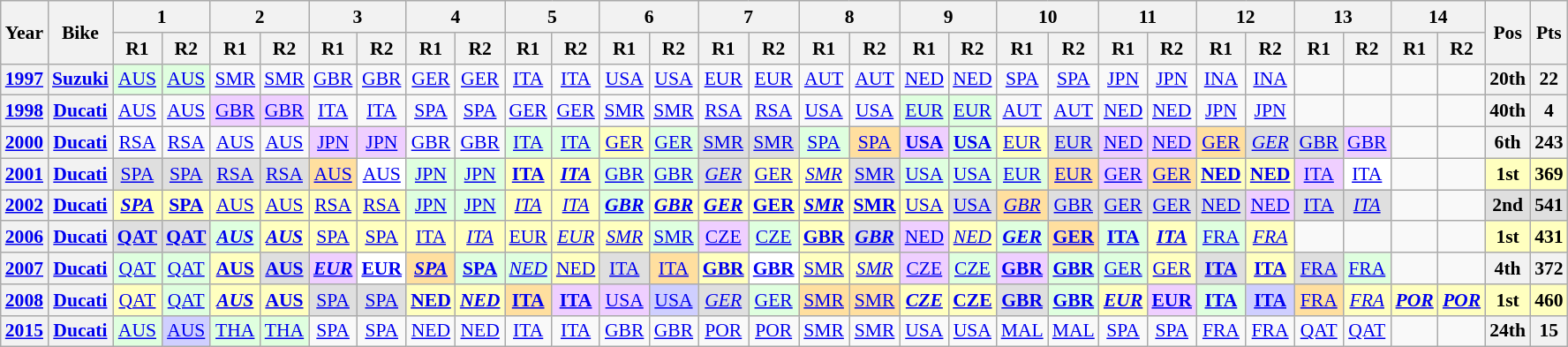<table class="wikitable" style="text-align:center; font-size:90%">
<tr>
<th valign="middle" rowspan=2>Year</th>
<th valign="middle" rowspan=2>Bike</th>
<th colspan=2>1</th>
<th colspan=2>2</th>
<th colspan=2>3</th>
<th colspan=2>4</th>
<th colspan=2>5</th>
<th colspan=2>6</th>
<th colspan=2>7</th>
<th colspan=2>8</th>
<th colspan=2>9</th>
<th colspan=2>10</th>
<th colspan=2>11</th>
<th colspan=2>12</th>
<th colspan=2>13</th>
<th colspan=2>14</th>
<th rowspan=2>Pos</th>
<th rowspan=2>Pts</th>
</tr>
<tr>
<th>R1</th>
<th>R2</th>
<th>R1</th>
<th>R2</th>
<th>R1</th>
<th>R2</th>
<th>R1</th>
<th>R2</th>
<th>R1</th>
<th>R2</th>
<th>R1</th>
<th>R2</th>
<th>R1</th>
<th>R2</th>
<th>R1</th>
<th>R2</th>
<th>R1</th>
<th>R2</th>
<th>R1</th>
<th>R2</th>
<th>R1</th>
<th>R2</th>
<th>R1</th>
<th>R2</th>
<th>R1</th>
<th>R2</th>
<th>R1</th>
<th>R2</th>
</tr>
<tr>
<th><a href='#'>1997</a></th>
<th><a href='#'>Suzuki</a></th>
<td style="background:#dfffdf;"><a href='#'>AUS</a><br></td>
<td style="background:#dfffdf;"><a href='#'>AUS</a><br></td>
<td><a href='#'>SMR</a></td>
<td><a href='#'>SMR</a></td>
<td><a href='#'>GBR</a></td>
<td><a href='#'>GBR</a></td>
<td><a href='#'>GER</a></td>
<td><a href='#'>GER</a></td>
<td><a href='#'>ITA</a></td>
<td><a href='#'>ITA</a></td>
<td><a href='#'>USA</a></td>
<td><a href='#'>USA</a></td>
<td><a href='#'>EUR</a></td>
<td><a href='#'>EUR</a></td>
<td><a href='#'>AUT</a></td>
<td><a href='#'>AUT</a></td>
<td><a href='#'>NED</a></td>
<td><a href='#'>NED</a></td>
<td><a href='#'>SPA</a></td>
<td><a href='#'>SPA</a></td>
<td><a href='#'>JPN</a></td>
<td><a href='#'>JPN</a></td>
<td><a href='#'>INA</a></td>
<td><a href='#'>INA</a></td>
<td></td>
<td></td>
<td></td>
<td></td>
<th>20th</th>
<th>22</th>
</tr>
<tr>
<th><a href='#'>1998</a></th>
<th><a href='#'>Ducati</a></th>
<td><a href='#'>AUS</a></td>
<td><a href='#'>AUS</a></td>
<td style="background:#efcfff;"><a href='#'>GBR</a><br></td>
<td style="background:#efcfff;"><a href='#'>GBR</a><br></td>
<td><a href='#'>ITA</a></td>
<td><a href='#'>ITA</a></td>
<td><a href='#'>SPA</a></td>
<td><a href='#'>SPA</a></td>
<td><a href='#'>GER</a></td>
<td><a href='#'>GER</a></td>
<td><a href='#'>SMR</a></td>
<td><a href='#'>SMR</a></td>
<td><a href='#'>RSA</a></td>
<td><a href='#'>RSA</a></td>
<td><a href='#'>USA</a></td>
<td><a href='#'>USA</a></td>
<td style="background:#dfffdf;"><a href='#'>EUR</a><br></td>
<td style="background:#dfffdf;"><a href='#'>EUR</a><br></td>
<td><a href='#'>AUT</a></td>
<td><a href='#'>AUT</a></td>
<td><a href='#'>NED</a></td>
<td><a href='#'>NED</a></td>
<td><a href='#'>JPN</a></td>
<td><a href='#'>JPN</a></td>
<td></td>
<td></td>
<td></td>
<td></td>
<th>40th</th>
<th>4</th>
</tr>
<tr>
<th><a href='#'>2000</a></th>
<th><a href='#'>Ducati</a></th>
<td><a href='#'>RSA</a></td>
<td><a href='#'>RSA</a></td>
<td><a href='#'>AUS</a></td>
<td><a href='#'>AUS</a></td>
<td style="background:#efcfff;"><a href='#'>JPN</a><br></td>
<td style="background:#efcfff;"><a href='#'>JPN</a><br></td>
<td><a href='#'>GBR</a></td>
<td><a href='#'>GBR</a></td>
<td style="background:#dfffdf;"><a href='#'>ITA</a><br></td>
<td style="background:#dfffdf;"><a href='#'>ITA</a><br></td>
<td style="background:#ffffbf;"><a href='#'>GER</a><br></td>
<td style="background:#dfffdf;"><a href='#'>GER</a><br></td>
<td style="background:#dfdfdf;"><a href='#'>SMR</a><br></td>
<td style="background:#dfdfdf;"><a href='#'>SMR</a><br></td>
<td style="background:#dfffdf;"><a href='#'>SPA</a><br></td>
<td style="background:#ffdf9f;"><a href='#'>SPA</a><br></td>
<td style="background:#efcfff;"><strong><a href='#'>USA</a></strong><br></td>
<td style="background:#dfffdf;"><strong><a href='#'>USA</a></strong><br></td>
<td style="background:#ffffbf;"><a href='#'>EUR</a><br></td>
<td style="background:#dfdfdf;"><a href='#'>EUR</a><br></td>
<td style="background:#efcfff;"><a href='#'>NED</a><br></td>
<td style="background:#efcfff;"><a href='#'>NED</a><br></td>
<td style="background:#ffdf9f;"><a href='#'>GER</a><br></td>
<td style="background:#dfdfdf;"><em><a href='#'>GER</a></em><br></td>
<td style="background:#dfdfdf;"><a href='#'>GBR</a><br></td>
<td style="background:#efcfff;"><a href='#'>GBR</a><br></td>
<td></td>
<td></td>
<th>6th</th>
<th>243</th>
</tr>
<tr>
<th><a href='#'>2001</a></th>
<th><a href='#'>Ducati</a></th>
<td style="background:#dfdfdf;"><a href='#'>SPA</a><br></td>
<td style="background:#dfdfdf;"><a href='#'>SPA</a><br></td>
<td style="background:#dfdfdf;"><a href='#'>RSA</a><br></td>
<td style="background:#dfdfdf;"><a href='#'>RSA</a><br></td>
<td style="background:#ffdf9f;"><a href='#'>AUS</a><br></td>
<td style="background:#ffffff;"><a href='#'>AUS</a><br></td>
<td style="background:#dfffdf;"><a href='#'>JPN</a><br></td>
<td style="background:#dfffdf;"><a href='#'>JPN</a><br></td>
<td style="background:#ffffbf;"><strong><a href='#'>ITA</a></strong><br></td>
<td style="background:#ffffbf;"><strong><em><a href='#'>ITA</a></em></strong><br></td>
<td style="background:#dfffdf;"><a href='#'>GBR</a><br></td>
<td style="background:#dfffdf;"><a href='#'>GBR</a><br></td>
<td style="background:#dfdfdf;"><em><a href='#'>GER</a></em><br></td>
<td style="background:#ffffbf;"><a href='#'>GER</a><br></td>
<td style="background:#ffffbf;"><em><a href='#'>SMR</a></em><br></td>
<td style="background:#dfdfdf;"><a href='#'>SMR</a><br></td>
<td style="background:#dfffdf;"><a href='#'>USA</a><br></td>
<td style="background:#dfffdf;"><a href='#'>USA</a><br></td>
<td style="background:#dfffdf;"><a href='#'>EUR</a><br></td>
<td style="background:#ffdf9f;"><a href='#'>EUR</a><br></td>
<td style="background:#efcfff;"><a href='#'>GER</a><br></td>
<td style="background:#ffdf9f;"><a href='#'>GER</a><br></td>
<td style="background:#ffffbf;"><strong><a href='#'>NED</a></strong><br></td>
<td style="background:#ffffbf;"><strong><a href='#'>NED</a></strong><br></td>
<td style="background:#efcfff;"><a href='#'>ITA</a><br></td>
<td style="background:#ffffff;"><a href='#'>ITA</a><br></td>
<td></td>
<td></td>
<th style="background:#ffffbf;">1st</th>
<th style="background:#ffffbf;">369</th>
</tr>
<tr>
<th><a href='#'>2002</a></th>
<th><a href='#'>Ducati</a></th>
<td style="background:#ffffbf;"><strong><em><a href='#'>SPA</a></em></strong><br></td>
<td style="background:#ffffbf;"><strong><a href='#'>SPA</a></strong><br></td>
<td style="background:#ffffbf;"><a href='#'>AUS</a><br></td>
<td style="background:#ffffbf;"><a href='#'>AUS</a><br></td>
<td style="background:#ffffbf;"><a href='#'>RSA</a><br></td>
<td style="background:#ffffbf;"><a href='#'>RSA</a><br></td>
<td style="background:#dfffdf;"><a href='#'>JPN</a><br></td>
<td style="background:#dfffdf;"><a href='#'>JPN</a><br></td>
<td style="background:#ffffbf;"><em><a href='#'>ITA</a></em><br></td>
<td style="background:#ffffbf;"><em><a href='#'>ITA</a></em><br></td>
<td style="background:#dfffdf;"><strong><em><a href='#'>GBR</a></em></strong><br></td>
<td style="background:#ffffbf;"><strong><em><a href='#'>GBR</a></em></strong><br></td>
<td style="background:#ffffbf;"><strong><em><a href='#'>GER</a></em></strong><br></td>
<td style="background:#ffffbf;"><strong><a href='#'>GER</a></strong><br></td>
<td style="background:#ffffbf;"><strong><em><a href='#'>SMR</a></em></strong><br></td>
<td style="background:#ffffbf;"><strong><a href='#'>SMR</a></strong><br></td>
<td style="background:#ffffbf;"><a href='#'>USA</a><br></td>
<td style="background:#dfdfdf;"><a href='#'>USA</a><br></td>
<td style="background:#ffdf9f;"><em><a href='#'>GBR</a></em><br></td>
<td style="background:#dfdfdf;"><a href='#'>GBR</a><br></td>
<td style="background:#dfdfdf;"><a href='#'>GER</a><br></td>
<td style="background:#dfdfdf;"><a href='#'>GER</a><br></td>
<td style="background:#dfdfdf;"><a href='#'>NED</a><br></td>
<td style="background:#efcfff;"><a href='#'>NED</a><br></td>
<td style="background:#dfdfdf;"><a href='#'>ITA</a><br></td>
<td style="background:#dfdfdf;"><em><a href='#'>ITA</a></em><br></td>
<td></td>
<td></td>
<th style="background:#dfdfdf;">2nd</th>
<th style="background:#dfdfdf;">541</th>
</tr>
<tr>
<th><a href='#'>2006</a></th>
<th><a href='#'>Ducati</a></th>
<td style="background:#dfdfdf;"><strong><a href='#'>QAT</a></strong><br></td>
<td style="background:#dfdfdf;"><strong><a href='#'>QAT</a></strong><br></td>
<td style="background:#dfffdf;"><strong><em><a href='#'>AUS</a></em></strong><br></td>
<td style="background:#ffffbf;"><strong><em><a href='#'>AUS</a></em></strong><br></td>
<td style="background:#ffffbf;"><a href='#'>SPA</a><br></td>
<td style="background:#ffffbf;"><a href='#'>SPA</a><br></td>
<td style="background:#ffffbf;"><a href='#'>ITA</a><br></td>
<td style="background:#ffffbf;"><em><a href='#'>ITA</a></em><br></td>
<td style="background:#ffffbf;"><a href='#'>EUR</a><br></td>
<td style="background:#ffffbf;"><em><a href='#'>EUR</a></em><br></td>
<td style="background:#ffffbf;"><em><a href='#'>SMR</a></em><br></td>
<td style="background:#dfffdf;"><a href='#'>SMR</a><br></td>
<td style="background:#efcfff;"><a href='#'>CZE</a><br></td>
<td style="background:#dfffdf;"><a href='#'>CZE</a><br></td>
<td style="background:#ffffbf;"><strong><a href='#'>GBR</a></strong><br></td>
<td style="background:#dfdfdf;"><strong><em><a href='#'>GBR</a></em></strong><br></td>
<td style="background:#efcfff;"><a href='#'>NED</a><br></td>
<td style="background:#ffffbf;"><em><a href='#'>NED</a></em><br></td>
<td style="background:#dfffdf;"><strong><em><a href='#'>GER</a></em></strong><br></td>
<td style="background:#ffdf9f;"><strong><a href='#'>GER</a></strong><br></td>
<td style="background:#dfffdf;"><strong><a href='#'>ITA</a></strong><br></td>
<td style="background:#ffffbf;"><strong><em><a href='#'>ITA</a></em></strong><br></td>
<td style="background:#dfffdf;"><a href='#'>FRA</a><br></td>
<td style="background:#ffffbf;"><em><a href='#'>FRA</a></em><br></td>
<td></td>
<td></td>
<td></td>
<td></td>
<th style="background:#ffffbf;">1st</th>
<th style="background:#ffffbf;">431</th>
</tr>
<tr>
<th><a href='#'>2007</a></th>
<th><a href='#'>Ducati</a></th>
<td style="background:#dfffdf;"><a href='#'>QAT</a><br></td>
<td style="background:#dfffdf;"><a href='#'>QAT</a><br></td>
<td style="background:#ffffbf;"><strong><a href='#'>AUS</a></strong><br></td>
<td style="background:#dfdfdf;"><strong><a href='#'>AUS</a></strong><br></td>
<td style="background:#efcfff;"><strong><em><a href='#'>EUR</a></em></strong><br></td>
<td style="background:#ffffff;"><strong><a href='#'>EUR</a></strong><br></td>
<td style="background:#ffdf9f;"><strong><em><a href='#'>SPA</a></em></strong><br></td>
<td style="background:#dfffdf;"><strong><a href='#'>SPA</a></strong><br></td>
<td style="background:#dfffdf;"><em><a href='#'>NED</a></em><br></td>
<td style="background:#ffffbf;"><a href='#'>NED</a><br></td>
<td style="background:#dfdfdf;"><a href='#'>ITA</a><br></td>
<td style="background:#ffdf9f;"><a href='#'>ITA</a><br></td>
<td style="background:#ffffbf;"><strong><a href='#'>GBR</a></strong><br></td>
<td style="background:#ffffff;"><strong><a href='#'>GBR</a></strong><br></td>
<td style="background:#ffffbf;"><a href='#'>SMR</a><br></td>
<td style="background:#ffffbf;"><em><a href='#'>SMR</a></em><br></td>
<td style="background:#efcfff;"><a href='#'>CZE</a><br></td>
<td style="background:#dfffdf;"><a href='#'>CZE</a><br></td>
<td style="background:#efcfff;"><strong><a href='#'>GBR</a></strong><br></td>
<td style="background:#dfffdf;"><strong><a href='#'>GBR</a></strong><br></td>
<td style="background:#dfffdf;"><a href='#'>GER</a><br></td>
<td style="background:#ffffbf;"><a href='#'>GER</a><br></td>
<td style="background:#dfdfdf;"><strong><a href='#'>ITA</a></strong><br></td>
<td style="background:#ffffbf;"><strong><a href='#'>ITA</a></strong><br></td>
<td style="background:#dfdfdf;"><a href='#'>FRA</a><br></td>
<td style="background:#dfffdf;"><a href='#'>FRA</a><br></td>
<td></td>
<td></td>
<th>4th</th>
<th>372</th>
</tr>
<tr>
<th><a href='#'>2008</a></th>
<th><a href='#'>Ducati</a></th>
<td style="background:#ffffbf;"><a href='#'>QAT</a><br></td>
<td style="background:#dfffdf;"><a href='#'>QAT</a><br></td>
<td style="background:#ffffbf;"><strong><em><a href='#'>AUS</a></em></strong><br></td>
<td style="background:#ffffbf;"><strong><a href='#'>AUS</a></strong><br></td>
<td style="background:#dfdfdf;"><a href='#'>SPA</a><br></td>
<td style="background:#dfdfdf;"><a href='#'>SPA</a><br></td>
<td style="background:#ffffbf;"><strong><a href='#'>NED</a></strong><br></td>
<td style="background:#ffffbf;"><strong><em><a href='#'>NED</a></em></strong><br></td>
<td style="background:#ffdf9f;"><strong><a href='#'>ITA</a></strong><br></td>
<td style="background:#efcfff;"><strong><a href='#'>ITA</a></strong><br></td>
<td style="background:#efcfff;"><a href='#'>USA</a><br></td>
<td style="background:#cfcfff;"><a href='#'>USA</a><br></td>
<td style="background:#dfdfdf;"><em><a href='#'>GER</a></em><br></td>
<td style="background:#dfffdf;"><a href='#'>GER</a><br></td>
<td style="background:#ffdf9f;"><a href='#'>SMR</a><br></td>
<td style="background:#ffdf9f;"><a href='#'>SMR</a><br></td>
<td style="background:#ffffbf;"><strong><em><a href='#'>CZE</a></em></strong><br></td>
<td style="background:#ffffbf;"><strong><a href='#'>CZE</a></strong><br></td>
<td style="background:#dfdfdf;"><strong><a href='#'>GBR</a></strong><br></td>
<td style="background:#dfffdf;"><strong><a href='#'>GBR</a></strong><br></td>
<td style="background:#ffffbf;"><strong><em><a href='#'>EUR</a></em></strong><br></td>
<td style="background:#efcfff;"><strong><a href='#'>EUR</a></strong><br></td>
<td style="background:#dfffdf;"><strong><a href='#'>ITA</a></strong><br></td>
<td style="background:#cfcfff;"><strong><a href='#'>ITA</a></strong><br></td>
<td style="background:#ffdf9f;"><a href='#'>FRA</a><br></td>
<td style="background:#ffffbf;"><em><a href='#'>FRA</a></em><br></td>
<td style="background:#ffffbf;"><strong><em><a href='#'>POR</a></em></strong><br></td>
<td style="background:#ffffbf;"><strong><em><a href='#'>POR</a></em></strong><br></td>
<th style="background:#ffffbf;">1st</th>
<th style="background:#ffffbf;">460</th>
</tr>
<tr>
<th><a href='#'>2015</a></th>
<th><a href='#'>Ducati</a></th>
<td style="background:#dfffdf;"><a href='#'>AUS</a><br></td>
<td style="background:#cfcfff;"><a href='#'>AUS</a><br></td>
<td style="background:#dfffdf;"><a href='#'>THA</a><br></td>
<td style="background:#dfffdf;"><a href='#'>THA</a><br></td>
<td><a href='#'>SPA</a></td>
<td><a href='#'>SPA</a></td>
<td><a href='#'>NED</a></td>
<td><a href='#'>NED</a></td>
<td><a href='#'>ITA</a></td>
<td><a href='#'>ITA</a></td>
<td><a href='#'>GBR</a></td>
<td><a href='#'>GBR</a></td>
<td><a href='#'>POR</a></td>
<td><a href='#'>POR</a></td>
<td><a href='#'>SMR</a></td>
<td><a href='#'>SMR</a></td>
<td><a href='#'>USA</a></td>
<td><a href='#'>USA</a></td>
<td><a href='#'>MAL</a></td>
<td><a href='#'>MAL</a></td>
<td><a href='#'>SPA</a></td>
<td><a href='#'>SPA</a></td>
<td><a href='#'>FRA</a></td>
<td><a href='#'>FRA</a></td>
<td><a href='#'>QAT</a></td>
<td><a href='#'>QAT</a></td>
<td></td>
<td></td>
<th>24th</th>
<th>15</th>
</tr>
</table>
